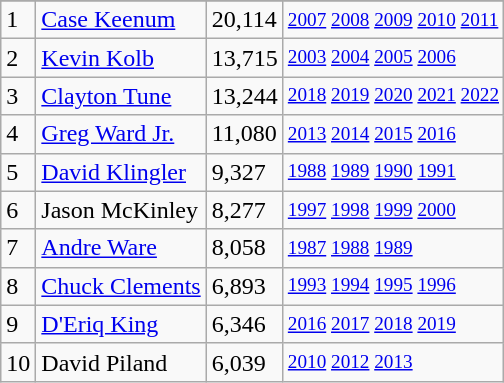<table class="wikitable">
<tr>
</tr>
<tr>
<td>1</td>
<td><a href='#'>Case Keenum</a></td>
<td><abbr>20,114</abbr></td>
<td style="font-size:80%;"><a href='#'>2007</a> <a href='#'>2008</a> <a href='#'>2009</a> <a href='#'>2010</a> <a href='#'>2011</a></td>
</tr>
<tr>
<td>2</td>
<td><a href='#'>Kevin Kolb</a></td>
<td><abbr>13,715</abbr></td>
<td style="font-size:80%;"><a href='#'>2003</a> <a href='#'>2004</a> <a href='#'>2005</a> <a href='#'>2006</a></td>
</tr>
<tr>
<td>3</td>
<td><a href='#'>Clayton Tune</a></td>
<td><abbr>13,244</abbr></td>
<td style="font-size:80%;"><a href='#'>2018</a> <a href='#'>2019</a> <a href='#'>2020</a> <a href='#'>2021</a> <a href='#'>2022</a></td>
</tr>
<tr>
<td>4</td>
<td><a href='#'>Greg Ward Jr.</a></td>
<td><abbr>11,080</abbr></td>
<td style="font-size:80%;"><a href='#'>2013</a> <a href='#'>2014</a> <a href='#'>2015</a> <a href='#'>2016</a></td>
</tr>
<tr>
<td>5</td>
<td><a href='#'>David Klingler</a></td>
<td><abbr>9,327</abbr></td>
<td style="font-size:80%;"><a href='#'>1988</a> <a href='#'>1989</a> <a href='#'>1990</a> <a href='#'>1991</a></td>
</tr>
<tr>
<td>6</td>
<td>Jason McKinley</td>
<td><abbr>8,277</abbr></td>
<td style="font-size:80%;"><a href='#'>1997</a> <a href='#'>1998</a> <a href='#'>1999</a> <a href='#'>2000</a></td>
</tr>
<tr>
<td>7</td>
<td><a href='#'>Andre Ware</a></td>
<td><abbr>8,058</abbr></td>
<td style="font-size:80%;"><a href='#'>1987</a> <a href='#'>1988</a> <a href='#'>1989</a></td>
</tr>
<tr>
<td>8</td>
<td><a href='#'>Chuck Clements</a></td>
<td><abbr>6,893</abbr></td>
<td style="font-size:80%;"><a href='#'>1993</a> <a href='#'>1994</a> <a href='#'>1995</a> <a href='#'>1996</a></td>
</tr>
<tr>
<td>9</td>
<td><a href='#'>D'Eriq King</a></td>
<td><abbr>6,346</abbr></td>
<td style="font-size:80%;"><a href='#'>2016</a> <a href='#'>2017</a> <a href='#'>2018</a> <a href='#'>2019</a></td>
</tr>
<tr>
<td>10</td>
<td>David Piland</td>
<td><abbr>6,039</abbr></td>
<td style="font-size:80%;"><a href='#'>2010</a> <a href='#'>2012</a> <a href='#'>2013</a></td>
</tr>
</table>
